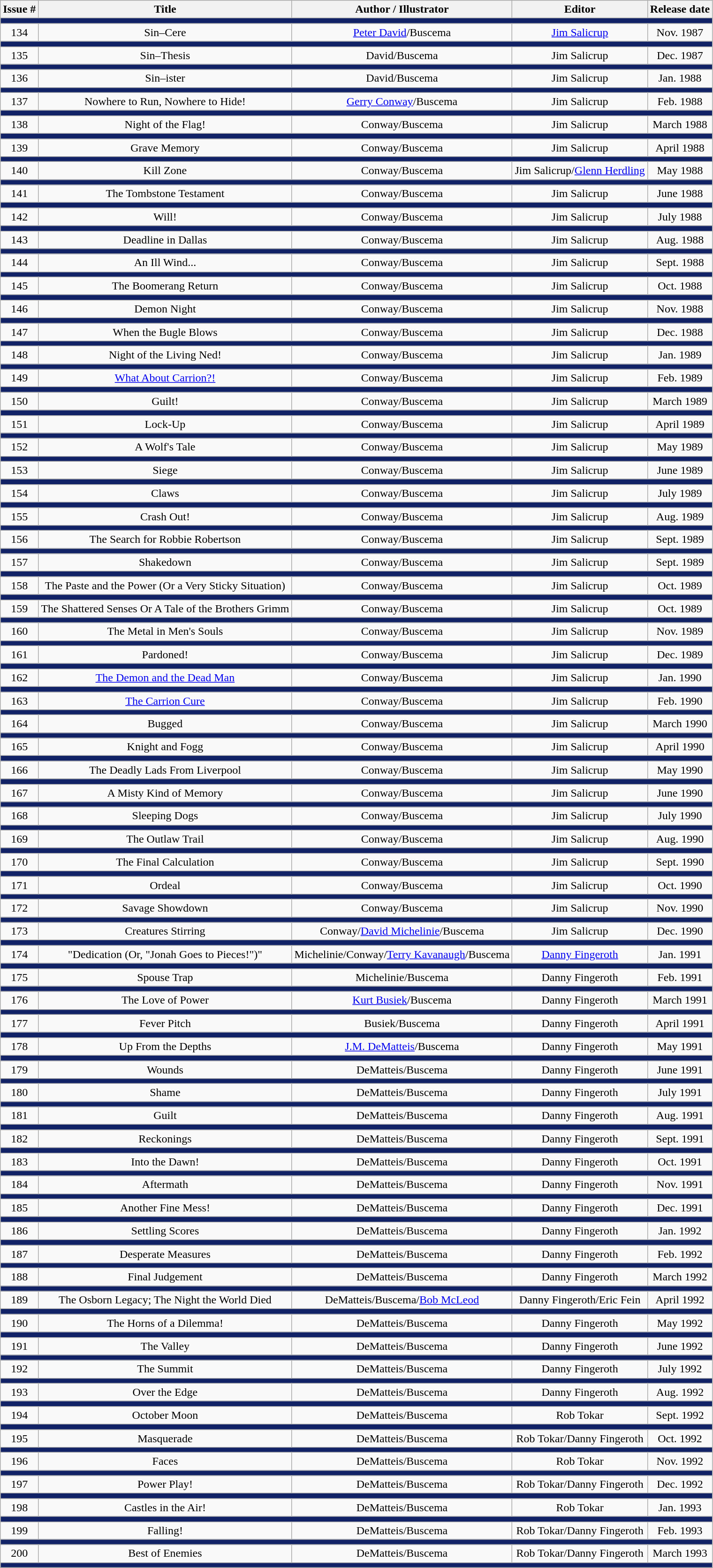<table class="wikitable">
<tr>
<th>Issue #</th>
<th>Title</th>
<th>Author / Illustrator</th>
<th>Editor</th>
<th>Release date</th>
</tr>
<tr>
<td colspan="6" bgcolor="#112266"></td>
</tr>
<tr>
<td align="center">134</td>
<td align="center">Sin–Cere</td>
<td align="center"><a href='#'>Peter David</a>/Buscema</td>
<td align="center"><a href='#'>Jim Salicrup</a></td>
<td align="center">Nov. 1987</td>
</tr>
<tr>
<td colspan="6" bgcolor="#112266"></td>
</tr>
<tr>
<td align="center">135</td>
<td align="center">Sin–Thesis</td>
<td align="center">David/Buscema</td>
<td align="center">Jim Salicrup</td>
<td align="center">Dec. 1987</td>
</tr>
<tr>
<td colspan="6" bgcolor="#112266"></td>
</tr>
<tr>
<td align="center">136</td>
<td align="center">Sin–ister</td>
<td align="center">David/Buscema</td>
<td align="center">Jim Salicrup</td>
<td align="center">Jan. 1988</td>
</tr>
<tr>
<td colspan="6" bgcolor="#112266"></td>
</tr>
<tr>
<td align="center">137</td>
<td align="center">Nowhere to Run, Nowhere to Hide!</td>
<td align="center"><a href='#'>Gerry Conway</a>/Buscema</td>
<td align="center">Jim Salicrup</td>
<td align="center">Feb. 1988</td>
</tr>
<tr>
<td colspan="6" bgcolor="#112266"></td>
</tr>
<tr>
<td align="center">138</td>
<td align="center">Night of the Flag!</td>
<td align="center">Conway/Buscema</td>
<td align="center">Jim Salicrup</td>
<td align="center">March 1988</td>
</tr>
<tr>
<td colspan="6" bgcolor="#112266"></td>
</tr>
<tr>
<td align="center">139</td>
<td align="center">Grave Memory</td>
<td align="center">Conway/Buscema</td>
<td align="center">Jim Salicrup</td>
<td align="center">April 1988</td>
</tr>
<tr>
<td colspan="6" bgcolor="#112266"></td>
</tr>
<tr>
<td align="center">140</td>
<td align="center">Kill Zone</td>
<td align="center">Conway/Buscema</td>
<td align="center">Jim Salicrup/<a href='#'>Glenn Herdling</a></td>
<td align="center">May 1988</td>
</tr>
<tr>
<td colspan="6" bgcolor="#112266"></td>
</tr>
<tr>
<td align="center">141</td>
<td align="center">The Tombstone Testament</td>
<td align="center">Conway/Buscema</td>
<td align="center">Jim Salicrup</td>
<td align="center">June 1988</td>
</tr>
<tr>
<td colspan="6" bgcolor="#112266"></td>
</tr>
<tr>
<td align="center">142</td>
<td align="center">Will!</td>
<td align="center">Conway/Buscema</td>
<td align="center">Jim Salicrup</td>
<td align="center">July 1988</td>
</tr>
<tr>
<td colspan="6" bgcolor="#112266"></td>
</tr>
<tr>
<td align="center">143</td>
<td align="center">Deadline in Dallas</td>
<td align="center">Conway/Buscema</td>
<td align="center">Jim Salicrup</td>
<td align="center">Aug. 1988</td>
</tr>
<tr>
<td colspan="6" bgcolor="#112266"></td>
</tr>
<tr>
<td align="center">144</td>
<td align="center">An Ill Wind...</td>
<td align="center">Conway/Buscema</td>
<td align="center">Jim Salicrup</td>
<td align="center">Sept. 1988</td>
</tr>
<tr>
<td colspan="6" bgcolor="#112266"></td>
</tr>
<tr>
<td align="center">145</td>
<td align="center">The Boomerang Return</td>
<td align="center">Conway/Buscema</td>
<td align="center">Jim Salicrup</td>
<td align="center">Oct. 1988</td>
</tr>
<tr>
<td colspan="6" bgcolor="#112266"></td>
</tr>
<tr>
<td align="center">146</td>
<td align="center">Demon Night</td>
<td align="center">Conway/Buscema</td>
<td align="center">Jim Salicrup</td>
<td align="center">Nov. 1988</td>
</tr>
<tr>
<td colspan="6" bgcolor="#112266"></td>
</tr>
<tr>
<td align="center">147</td>
<td align="center">When the Bugle Blows</td>
<td align="center">Conway/Buscema</td>
<td align="center">Jim Salicrup</td>
<td align="center">Dec. 1988</td>
</tr>
<tr>
<td colspan="6" bgcolor="#112266"></td>
</tr>
<tr>
<td align="center">148</td>
<td align="center">Night of the Living Ned!</td>
<td align="center">Conway/Buscema</td>
<td align="center">Jim Salicrup</td>
<td align="center">Jan. 1989</td>
</tr>
<tr>
<td colspan="6" bgcolor="#112266"></td>
</tr>
<tr>
<td align="center">149</td>
<td align="center"><a href='#'>What About Carrion?!</a></td>
<td align="center">Conway/Buscema</td>
<td align="center">Jim Salicrup</td>
<td align="center">Feb. 1989</td>
</tr>
<tr>
<td colspan="6" bgcolor="#112266"></td>
</tr>
<tr>
<td align="center">150</td>
<td align="center">Guilt!</td>
<td align="center">Conway/Buscema</td>
<td align="center">Jim Salicrup</td>
<td align="center">March 1989</td>
</tr>
<tr>
<td colspan="6" bgcolor="#112266"></td>
</tr>
<tr>
<td align="center">151</td>
<td align="center">Lock-Up</td>
<td align="center">Conway/Buscema</td>
<td align="center">Jim Salicrup</td>
<td align="center">April 1989</td>
</tr>
<tr>
<td colspan="6" bgcolor="#112266"></td>
</tr>
<tr>
<td align="center">152</td>
<td align="center">A Wolf's Tale</td>
<td align="center">Conway/Buscema</td>
<td align="center">Jim Salicrup</td>
<td align="center">May 1989</td>
</tr>
<tr>
<td colspan="6" bgcolor="#112266"></td>
</tr>
<tr>
<td align="center">153</td>
<td align="center">Siege</td>
<td align="center">Conway/Buscema</td>
<td align="center">Jim Salicrup</td>
<td align="center">June 1989</td>
</tr>
<tr>
<td colspan="6" bgcolor="#112266"></td>
</tr>
<tr>
<td align="center">154</td>
<td align="center">Claws</td>
<td align="center">Conway/Buscema</td>
<td align="center">Jim Salicrup</td>
<td align="center">July 1989</td>
</tr>
<tr>
<td colspan="6" bgcolor="#112266"></td>
</tr>
<tr>
<td align="center">155</td>
<td align="center">Crash Out!</td>
<td align="center">Conway/Buscema</td>
<td align="center">Jim Salicrup</td>
<td align="center">Aug. 1989</td>
</tr>
<tr>
<td colspan="6" bgcolor="#112266"></td>
</tr>
<tr>
<td align="center">156</td>
<td align="center">The Search for Robbie Robertson</td>
<td align="center">Conway/Buscema</td>
<td align="center">Jim Salicrup</td>
<td align="center">Sept. 1989</td>
</tr>
<tr>
<td colspan="6" bgcolor="#112266"></td>
</tr>
<tr>
<td align="center">157</td>
<td align="center">Shakedown</td>
<td align="center">Conway/Buscema</td>
<td align="center">Jim Salicrup</td>
<td align="center">Sept. 1989</td>
</tr>
<tr>
<td colspan="6" bgcolor="#112266"></td>
</tr>
<tr>
<td align="center">158</td>
<td align="center">The Paste and the Power (Or a Very Sticky Situation)</td>
<td align="center">Conway/Buscema</td>
<td align="center">Jim Salicrup</td>
<td align="center">Oct. 1989</td>
</tr>
<tr>
<td colspan="6" bgcolor="#112266"></td>
</tr>
<tr>
<td align="center">159</td>
<td align="center">The Shattered Senses Or A Tale of the Brothers Grimm</td>
<td align="center">Conway/Buscema</td>
<td align="center">Jim Salicrup</td>
<td align="center">Oct. 1989</td>
</tr>
<tr>
<td colspan="6" bgcolor="#112266"></td>
</tr>
<tr>
<td align="center">160</td>
<td align="center">The Metal in Men's Souls</td>
<td align="center">Conway/Buscema</td>
<td align="center">Jim Salicrup</td>
<td align="center">Nov. 1989</td>
</tr>
<tr>
<td colspan="6" bgcolor="#112266"></td>
</tr>
<tr>
<td align="center">161</td>
<td align="center">Pardoned!</td>
<td align="center">Conway/Buscema</td>
<td align="center">Jim Salicrup</td>
<td align="center">Dec. 1989</td>
</tr>
<tr>
<td colspan="6" bgcolor="#112266"></td>
</tr>
<tr>
<td align="center">162</td>
<td align="center"><a href='#'>The Demon and the Dead Man</a></td>
<td align="center">Conway/Buscema</td>
<td align="center">Jim Salicrup</td>
<td align="center">Jan. 1990</td>
</tr>
<tr>
<td colspan="6" bgcolor="#112266"></td>
</tr>
<tr>
<td align="center">163</td>
<td align="center"><a href='#'>The Carrion Cure</a></td>
<td align="center">Conway/Buscema</td>
<td align="center">Jim Salicrup</td>
<td align="center">Feb. 1990</td>
</tr>
<tr>
<td colspan="6" bgcolor="#112266"></td>
</tr>
<tr>
<td align="center">164</td>
<td align="center">Bugged</td>
<td align="center">Conway/Buscema</td>
<td align="center">Jim Salicrup</td>
<td align="center">March 1990</td>
</tr>
<tr>
<td colspan="6" bgcolor="#112266"></td>
</tr>
<tr>
<td align="center">165</td>
<td align="center">Knight and Fogg</td>
<td align="center">Conway/Buscema</td>
<td align="center">Jim Salicrup</td>
<td align="center">April 1990</td>
</tr>
<tr>
<td colspan="6" bgcolor="#112266"></td>
</tr>
<tr>
<td align="center">166</td>
<td align="center">The Deadly Lads From Liverpool</td>
<td align="center">Conway/Buscema</td>
<td align="center">Jim Salicrup</td>
<td align="center">May 1990</td>
</tr>
<tr>
<td colspan="6" bgcolor="#112266"></td>
</tr>
<tr>
<td align="center">167</td>
<td align="center">A Misty Kind of Memory</td>
<td align="center">Conway/Buscema</td>
<td align="center">Jim Salicrup</td>
<td align="center">June 1990</td>
</tr>
<tr>
<td colspan="6" bgcolor="#112266"></td>
</tr>
<tr>
<td align="center">168</td>
<td align="center">Sleeping Dogs</td>
<td align="center">Conway/Buscema</td>
<td align="center">Jim Salicrup</td>
<td align="center">July 1990</td>
</tr>
<tr>
<td colspan="6" bgcolor="#112266"></td>
</tr>
<tr>
<td align="center">169</td>
<td align="center">The Outlaw Trail</td>
<td align="center">Conway/Buscema</td>
<td align="center">Jim Salicrup</td>
<td align="center">Aug. 1990</td>
</tr>
<tr>
<td colspan="6" bgcolor="#112266"></td>
</tr>
<tr>
<td align="center">170</td>
<td align="center">The Final Calculation</td>
<td align="center">Conway/Buscema</td>
<td align="center">Jim Salicrup</td>
<td align="center">Sept. 1990</td>
</tr>
<tr>
<td colspan="6" bgcolor="#112266"></td>
</tr>
<tr>
<td align="center">171</td>
<td align="center">Ordeal</td>
<td align="center">Conway/Buscema</td>
<td align="center">Jim Salicrup</td>
<td align="center">Oct. 1990</td>
</tr>
<tr>
<td colspan="6" bgcolor="#112266"></td>
</tr>
<tr>
<td align="center">172</td>
<td align="center">Savage Showdown</td>
<td align="center">Conway/Buscema</td>
<td align="center">Jim Salicrup</td>
<td align="center">Nov. 1990</td>
</tr>
<tr>
<td colspan="6" bgcolor="#112266"></td>
</tr>
<tr>
<td align="center">173</td>
<td align="center">Creatures Stirring</td>
<td align="center">Conway/<a href='#'>David Michelinie</a>/Buscema</td>
<td align="center">Jim Salicrup</td>
<td align="center">Dec. 1990</td>
</tr>
<tr>
<td colspan="6" bgcolor="#112266"></td>
</tr>
<tr>
<td align="center">174</td>
<td align="center">"Dedication (Or, "Jonah Goes to Pieces!")"</td>
<td align="center">Michelinie/Conway/<a href='#'>Terry Kavanaugh</a>/Buscema</td>
<td align="center"><a href='#'>Danny Fingeroth</a></td>
<td align="center">Jan. 1991</td>
</tr>
<tr>
<td colspan="6" bgcolor="#112266"></td>
</tr>
<tr>
<td align="center">175</td>
<td align="center">Spouse Trap</td>
<td align="center">Michelinie/Buscema</td>
<td align="center">Danny Fingeroth</td>
<td align="center">Feb. 1991</td>
</tr>
<tr>
<td colspan="6" bgcolor="#112266"></td>
</tr>
<tr>
<td align="center">176</td>
<td align="center">The Love of Power</td>
<td align="center"><a href='#'>Kurt Busiek</a>/Buscema</td>
<td align="center">Danny Fingeroth</td>
<td align="center">March 1991</td>
</tr>
<tr>
<td colspan="6" bgcolor="#112266"></td>
</tr>
<tr>
<td align="center">177</td>
<td align="center">Fever Pitch</td>
<td align="center">Busiek/Buscema</td>
<td align="center">Danny Fingeroth</td>
<td align="center">April 1991</td>
</tr>
<tr>
<td colspan="6" bgcolor="#112266"></td>
</tr>
<tr>
<td align="center">178</td>
<td align="center">Up From the Depths</td>
<td align="center"><a href='#'>J.M. DeMatteis</a>/Buscema</td>
<td align="center">Danny Fingeroth</td>
<td align="center">May 1991</td>
</tr>
<tr>
<td colspan="6" bgcolor="#112266"></td>
</tr>
<tr>
<td align="center">179</td>
<td align="center">Wounds</td>
<td align="center">DeMatteis/Buscema</td>
<td align="center">Danny Fingeroth</td>
<td align="center">June 1991</td>
</tr>
<tr>
<td colspan="6" bgcolor="#112266"></td>
</tr>
<tr>
<td align="center">180</td>
<td align="center">Shame</td>
<td align="center">DeMatteis/Buscema</td>
<td align="center">Danny Fingeroth</td>
<td align="center">July 1991</td>
</tr>
<tr>
<td colspan="6" bgcolor="#112266"></td>
</tr>
<tr>
<td align="center">181</td>
<td align="center">Guilt</td>
<td align="center">DeMatteis/Buscema</td>
<td align="center">Danny Fingeroth</td>
<td align="center">Aug. 1991</td>
</tr>
<tr>
<td colspan="6" bgcolor="#112266"></td>
</tr>
<tr>
<td align="center">182</td>
<td align="center">Reckonings</td>
<td align="center">DeMatteis/Buscema</td>
<td align="center">Danny Fingeroth</td>
<td align="center">Sept. 1991</td>
</tr>
<tr>
<td colspan="6" bgcolor="#112266"></td>
</tr>
<tr>
<td align="center">183</td>
<td align="center">Into the Dawn!</td>
<td align="center">DeMatteis/Buscema</td>
<td align="center">Danny Fingeroth</td>
<td align="center">Oct. 1991</td>
</tr>
<tr>
<td colspan="6" bgcolor="#112266"></td>
</tr>
<tr>
<td align="center">184</td>
<td align="center">Aftermath</td>
<td align="center">DeMatteis/Buscema</td>
<td align="center">Danny Fingeroth</td>
<td align="center">Nov. 1991</td>
</tr>
<tr>
<td colspan="6" bgcolor="#112266"></td>
</tr>
<tr>
<td align="center">185</td>
<td align="center">Another Fine Mess!</td>
<td align="center">DeMatteis/Buscema</td>
<td align="center">Danny Fingeroth</td>
<td align="center">Dec. 1991</td>
</tr>
<tr>
<td colspan="6" bgcolor="#112266"></td>
</tr>
<tr>
<td align="center">186</td>
<td align="center">Settling Scores</td>
<td align="center">DeMatteis/Buscema</td>
<td align="center">Danny Fingeroth</td>
<td align="center">Jan. 1992</td>
</tr>
<tr>
<td colspan="6" bgcolor="#112266"></td>
</tr>
<tr>
<td align="center">187</td>
<td align="center">Desperate Measures</td>
<td align="center">DeMatteis/Buscema</td>
<td align="center">Danny Fingeroth</td>
<td align="center">Feb. 1992</td>
</tr>
<tr>
<td colspan="6" bgcolor="#112266"></td>
</tr>
<tr>
<td align="center">188</td>
<td align="center">Final Judgement</td>
<td align="center">DeMatteis/Buscema</td>
<td align="center">Danny Fingeroth</td>
<td align="center">March 1992</td>
</tr>
<tr>
<td colspan="6" bgcolor="#112266"></td>
</tr>
<tr>
<td align="center">189</td>
<td align="center">The Osborn Legacy; The Night the World Died</td>
<td align="center">DeMatteis/Buscema/<a href='#'>Bob McLeod</a></td>
<td align="center">Danny Fingeroth/Eric Fein</td>
<td align="center">April 1992</td>
</tr>
<tr>
<td colspan="6" bgcolor="#112266"></td>
</tr>
<tr>
<td align="center">190</td>
<td align="center">The Horns of a Dilemma!</td>
<td align="center">DeMatteis/Buscema</td>
<td align="center">Danny Fingeroth</td>
<td align="center">May 1992</td>
</tr>
<tr>
<td colspan="6" bgcolor="#112266"></td>
</tr>
<tr>
<td align="center">191</td>
<td align="center">The Valley</td>
<td align="center">DeMatteis/Buscema</td>
<td align="center">Danny Fingeroth</td>
<td align="center">June 1992</td>
</tr>
<tr>
<td colspan="6" bgcolor="#112266"></td>
</tr>
<tr>
<td align="center">192</td>
<td align="center">The Summit</td>
<td align="center">DeMatteis/Buscema</td>
<td align="center">Danny Fingeroth</td>
<td align="center">July 1992</td>
</tr>
<tr>
<td colspan="6" bgcolor="#112266"></td>
</tr>
<tr>
<td align="center">193</td>
<td align="center">Over the Edge</td>
<td align="center">DeMatteis/Buscema</td>
<td align="center">Danny Fingeroth</td>
<td align="center">Aug. 1992</td>
</tr>
<tr>
<td colspan="6" bgcolor="#112266"></td>
</tr>
<tr>
<td align="center">194</td>
<td align="center">October Moon</td>
<td align="center">DeMatteis/Buscema</td>
<td align="center">Rob Tokar</td>
<td align="center">Sept. 1992</td>
</tr>
<tr>
<td colspan="6" bgcolor="#112266"></td>
</tr>
<tr>
<td align="center">195</td>
<td align="center">Masquerade</td>
<td align="center">DeMatteis/Buscema</td>
<td align="center">Rob Tokar/Danny Fingeroth</td>
<td align="center">Oct. 1992</td>
</tr>
<tr>
<td colspan="6" bgcolor="#112266"></td>
</tr>
<tr>
<td align="center">196</td>
<td align="center">Faces</td>
<td align="center">DeMatteis/Buscema</td>
<td align="center">Rob Tokar</td>
<td align="center">Nov. 1992</td>
</tr>
<tr>
<td colspan="6" bgcolor="#112266"></td>
</tr>
<tr>
<td align="center">197</td>
<td align="center">Power Play!</td>
<td align="center">DeMatteis/Buscema</td>
<td align="center">Rob Tokar/Danny Fingeroth</td>
<td align="center">Dec. 1992</td>
</tr>
<tr>
<td colspan="6" bgcolor="#112266"></td>
</tr>
<tr>
<td align="center">198</td>
<td align="center">Castles in the Air!</td>
<td align="center">DeMatteis/Buscema</td>
<td align="center">Rob Tokar</td>
<td align="center">Jan. 1993</td>
</tr>
<tr>
<td colspan="6" bgcolor="#112266"></td>
</tr>
<tr>
<td align="center">199</td>
<td align="center">Falling!</td>
<td align="center">DeMatteis/Buscema</td>
<td align="center">Rob Tokar/Danny Fingeroth</td>
<td align="center">Feb. 1993</td>
</tr>
<tr>
<td colspan="6" bgcolor="#112266"></td>
</tr>
<tr>
<td align="center">200</td>
<td align="center">Best of Enemies</td>
<td align="center">DeMatteis/Buscema</td>
<td align="center">Rob Tokar/Danny Fingeroth</td>
<td align="center">March 1993</td>
</tr>
<tr>
<td colspan="6" bgcolor="#112266"></td>
</tr>
<tr>
</tr>
</table>
